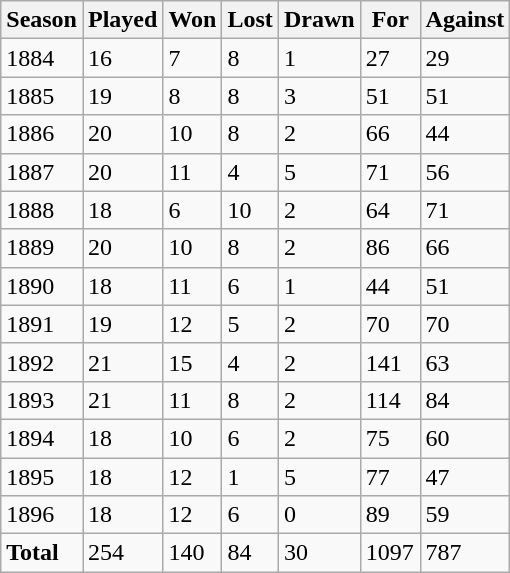<table class="wikitable">
<tr>
<th>Season</th>
<th>Played</th>
<th>Won</th>
<th>Lost</th>
<th>Drawn</th>
<th> For </th>
<th>Against</th>
</tr>
<tr>
<td>1884</td>
<td>16</td>
<td>7</td>
<td>8</td>
<td>1</td>
<td>27</td>
<td>29</td>
</tr>
<tr>
<td>1885</td>
<td>19</td>
<td>8</td>
<td>8</td>
<td>3</td>
<td>51</td>
<td>51</td>
</tr>
<tr>
<td>1886</td>
<td>20</td>
<td>10</td>
<td>8</td>
<td>2</td>
<td>66</td>
<td>44</td>
</tr>
<tr>
<td>1887</td>
<td>20</td>
<td>11</td>
<td>4</td>
<td>5</td>
<td>71</td>
<td>56</td>
</tr>
<tr>
<td>1888</td>
<td>18</td>
<td>6</td>
<td>10</td>
<td>2</td>
<td>64</td>
<td>71</td>
</tr>
<tr>
<td>1889</td>
<td>20</td>
<td>10</td>
<td>8</td>
<td>2</td>
<td>86</td>
<td>66</td>
</tr>
<tr>
<td>1890</td>
<td>18</td>
<td>11</td>
<td>6</td>
<td>1</td>
<td>44</td>
<td>51</td>
</tr>
<tr>
<td>1891</td>
<td>19</td>
<td>12</td>
<td>5</td>
<td>2</td>
<td>70</td>
<td>70</td>
</tr>
<tr>
<td>1892</td>
<td>21</td>
<td>15</td>
<td>4</td>
<td>2</td>
<td>141</td>
<td>63</td>
</tr>
<tr>
<td>1893</td>
<td>21</td>
<td>11</td>
<td>8</td>
<td>2</td>
<td>114</td>
<td>84</td>
</tr>
<tr>
<td>1894</td>
<td>18</td>
<td>10</td>
<td>6</td>
<td>2</td>
<td>75</td>
<td>60</td>
</tr>
<tr>
<td>1895</td>
<td>18</td>
<td>12</td>
<td>1</td>
<td>5</td>
<td>77</td>
<td>47</td>
</tr>
<tr>
<td>1896</td>
<td>18</td>
<td>12</td>
<td>6</td>
<td>0</td>
<td>89</td>
<td>59</td>
</tr>
<tr>
<td><strong>Total</strong></td>
<td>254</td>
<td>140</td>
<td>84</td>
<td>30</td>
<td>1097</td>
<td>787</td>
</tr>
</table>
